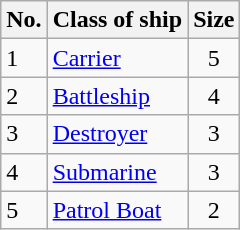<table class="wikitable">
<tr>
<th>No.</th>
<th>Class of ship</th>
<th>Size</th>
</tr>
<tr>
<td>1</td>
<td><a href='#'>Carrier</a></td>
<td style="text-align:center;">5</td>
</tr>
<tr>
<td>2</td>
<td><a href='#'>Battleship</a></td>
<td style="text-align:center;">4</td>
</tr>
<tr>
<td>3</td>
<td><a href='#'>Destroyer</a></td>
<td style="text-align:center;">3</td>
</tr>
<tr>
<td>4</td>
<td><a href='#'>Submarine</a></td>
<td style="text-align:center;">3</td>
</tr>
<tr>
<td>5</td>
<td><a href='#'>Patrol Boat</a></td>
<td style="text-align:center;">2</td>
</tr>
</table>
